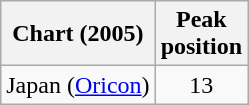<table class="wikitable sortable plainrowheaders">
<tr>
<th scope="col">Chart (2005)</th>
<th scope="col">Peak<br>position</th>
</tr>
<tr>
<td>Japan (<a href='#'>Oricon</a>)</td>
<td style="text-align:center;">13</td>
</tr>
</table>
